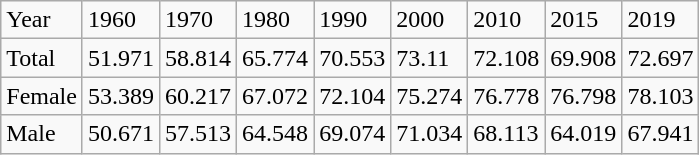<table class="wikitable">
<tr>
<td>Year</td>
<td>1960</td>
<td>1970</td>
<td>1980</td>
<td>1990</td>
<td>2000</td>
<td>2010</td>
<td>2015</td>
<td>2019</td>
</tr>
<tr>
<td>Total</td>
<td>51.971</td>
<td>58.814</td>
<td>65.774</td>
<td>70.553</td>
<td>73.11</td>
<td>72.108</td>
<td>69.908</td>
<td>72.697</td>
</tr>
<tr>
<td>Female</td>
<td>53.389</td>
<td>60.217</td>
<td>67.072</td>
<td>72.104</td>
<td>75.274</td>
<td>76.778</td>
<td>76.798</td>
<td>78.103</td>
</tr>
<tr>
<td>Male</td>
<td>50.671</td>
<td>57.513</td>
<td>64.548</td>
<td>69.074</td>
<td>71.034</td>
<td>68.113</td>
<td>64.019</td>
<td>67.941</td>
</tr>
</table>
